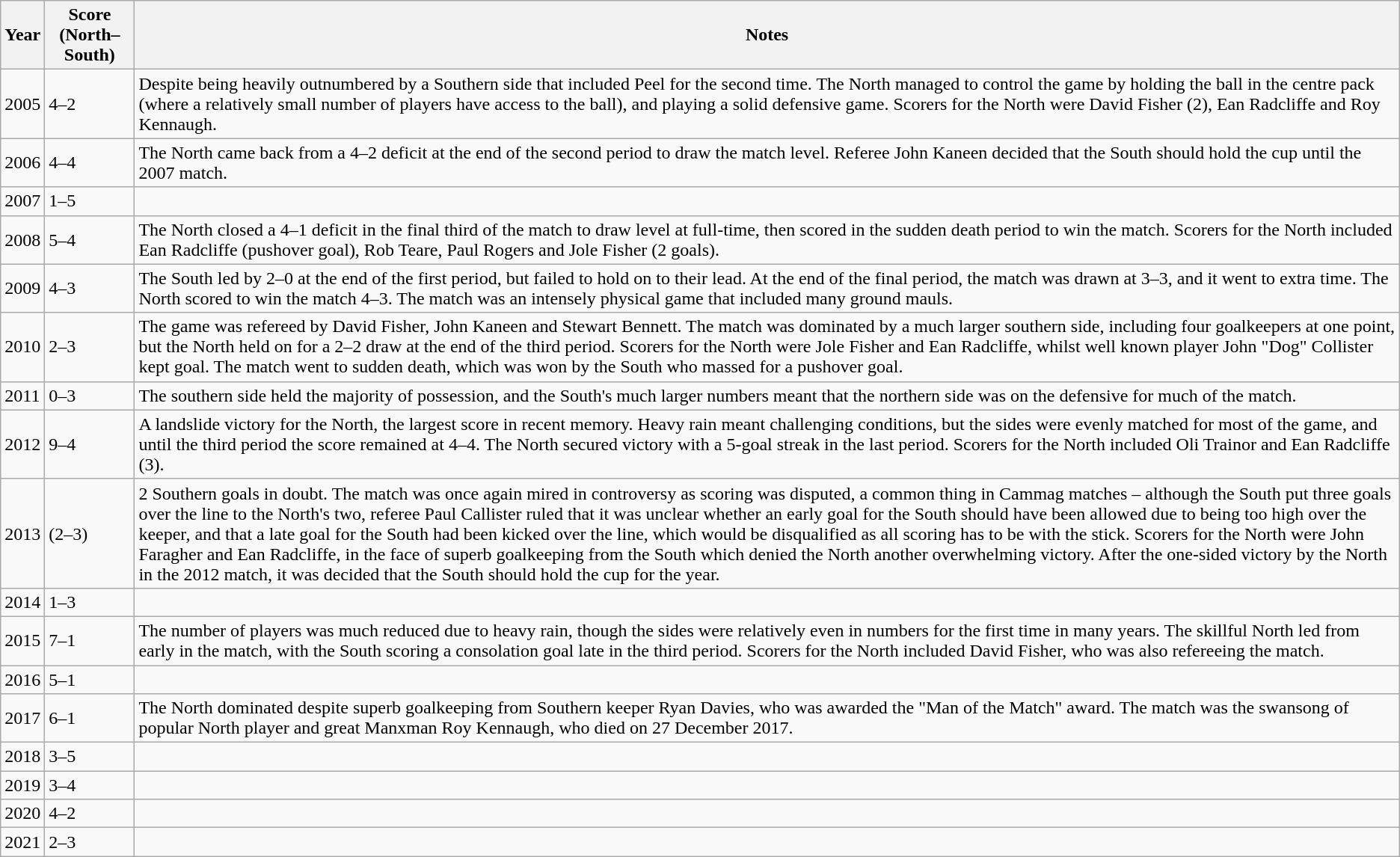<table class="wikitable">
<tr>
<th>Year</th>
<th>Score (North–South)</th>
<th>Notes</th>
</tr>
<tr>
<td>2005</td>
<td>4–2</td>
<td>Despite being heavily outnumbered by a Southern side that included Peel for the second time. The North managed to control the game by holding the ball in the centre pack (where a relatively small number of players have access to the ball), and playing a solid defensive game. Scorers for the North were David Fisher (2), Ean Radcliffe and Roy Kennaugh.</td>
</tr>
<tr>
<td>2006</td>
<td>4–4</td>
<td>The North came back from a 4–2 deficit at the end of the second period to draw the match level. Referee John Kaneen decided that the South should hold the cup until the 2007 match.</td>
</tr>
<tr>
<td>2007</td>
<td>1–5</td>
<td></td>
</tr>
<tr>
<td>2008</td>
<td>5–4</td>
<td>The North closed a 4–1 deficit in the final third of the match to draw level at full-time, then scored in the sudden death period to win the match. Scorers for the North included Ean Radcliffe (pushover goal), Rob Teare, Paul Rogers and Jole Fisher (2 goals).</td>
</tr>
<tr>
<td>2009</td>
<td>4–3</td>
<td>The South led by 2–0 at the end of the first period, but failed to hold on to their lead. At the end of the final period, the match was drawn at 3–3, and it went to extra time. The North scored to win the match 4–3. The match was an intensely physical game that included many ground mauls.</td>
</tr>
<tr>
<td>2010</td>
<td>2–3</td>
<td>The game was refereed by David Fisher, John Kaneen and Stewart Bennett. The match was dominated by a much larger southern side, including four goalkeepers at one point, but the North held on for a 2–2 draw at the end of the third period. Scorers for the North were Jole Fisher and Ean Radcliffe, whilst well known player John "Dog" Collister kept goal. The match went to sudden death, which was won by the South who massed for a pushover goal.</td>
</tr>
<tr>
<td>2011</td>
<td>0–3</td>
<td>The southern side held the majority of possession, and the South's much larger numbers meant that the northern side was on the defensive for much of the match.</td>
</tr>
<tr>
<td>2012</td>
<td>9–4</td>
<td>A landslide victory for the North, the largest score in recent memory. Heavy rain meant challenging conditions, but the sides were evenly matched for most of the game, and until the third period the score remained at 4–4. The North secured victory with a 5-goal streak in the last period. Scorers for the North included Oli Trainor and Ean Radcliffe (3).</td>
</tr>
<tr>
<td>2013</td>
<td>(2–3)</td>
<td>2 Southern goals in doubt. The match was once again mired in controversy as scoring was disputed, a common thing in Cammag matches – although the South put three goals over the line to the North's two, referee Paul Callister ruled that it was unclear whether an early goal for the South should have been allowed due to being too high over the keeper, and that a late goal for the South had been kicked over the line, which would be disqualified as all scoring has to be with the stick. Scorers for the North were John Faragher and Ean Radcliffe, in the face of superb goalkeeping from the South which denied the North another overwhelming victory. After the one-sided victory by the North in the 2012 match, it was decided that the South should hold the cup for the year.</td>
</tr>
<tr>
<td>2014</td>
<td>1–3</td>
<td></td>
</tr>
<tr>
<td>2015</td>
<td>7–1</td>
<td>The number of players was much reduced due to heavy rain, though the sides were relatively even in numbers for the first time in many years. The skillful North led from early in the match, with the South scoring a consolation goal late in the third period. Scorers for the North included David Fisher, who was also refereeing the match.</td>
</tr>
<tr>
<td>2016</td>
<td>5–1</td>
<td></td>
</tr>
<tr>
<td>2017</td>
<td>6–1</td>
<td>The North dominated despite superb goalkeeping from Southern keeper Ryan Davies, who was awarded the "Man of the Match" award. The match was the swansong of popular North player and great Manxman Roy Kennaugh, who died on 27 December 2017.</td>
</tr>
<tr>
<td>2018</td>
<td>3–5</td>
<td></td>
</tr>
<tr>
<td>2019</td>
<td>3–4</td>
<td></td>
</tr>
<tr>
<td>2020</td>
<td>4–2</td>
<td></td>
</tr>
<tr>
<td>2021</td>
<td>2–3</td>
<td></td>
</tr>
</table>
